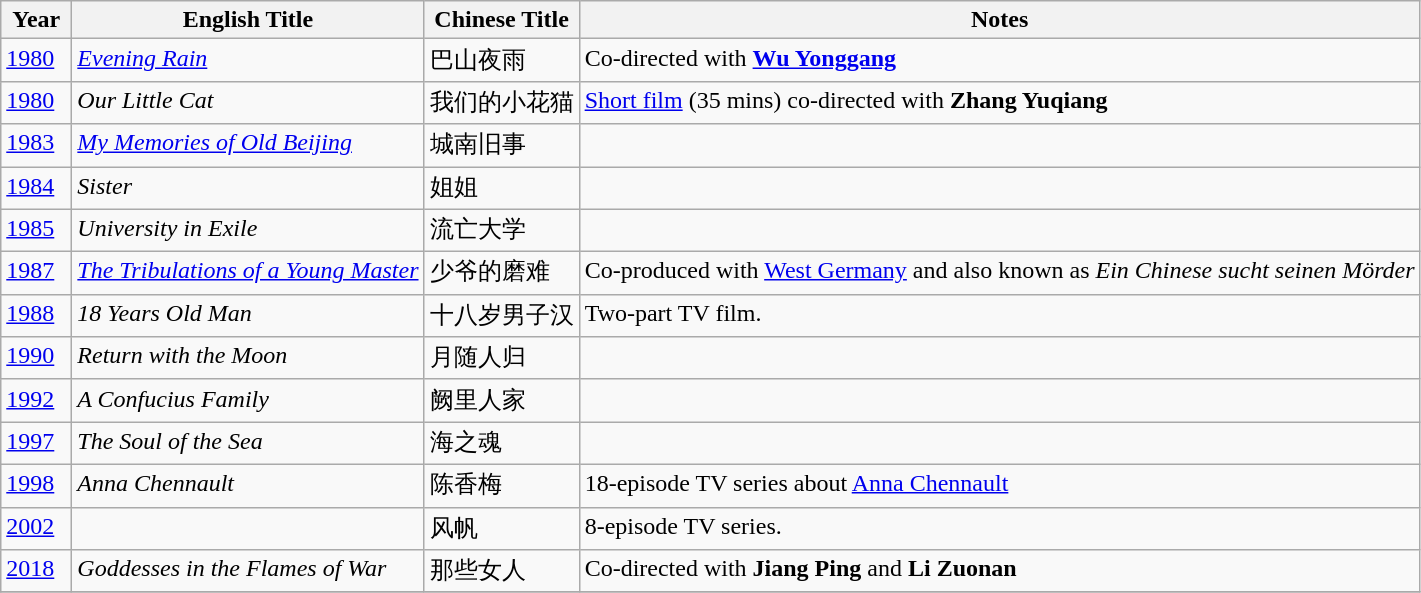<table class="wikitable">
<tr>
<th align="left" valign="top" width="40">Year</th>
<th align="left" valign="top">English Title</th>
<th align="left" valign="top">Chinese Title</th>
<th align="left" valign="top">Notes</th>
</tr>
<tr>
<td align="left" valign="top"><a href='#'>1980</a></td>
<td align="left" valign="top"><em><a href='#'>Evening Rain</a></em></td>
<td align="left" valign="top">巴山夜雨</td>
<td align="left" valign="top">Co-directed with <strong><a href='#'>Wu Yonggang</a></strong></td>
</tr>
<tr>
<td align="left" valign="top"><a href='#'>1980</a></td>
<td align="left" valign="top"><em>Our Little Cat</em></td>
<td align="left" valign="top">我们的小花猫</td>
<td align="left" valign="top"><a href='#'>Short film</a> (35 mins) co-directed with <strong>Zhang Yuqiang</strong></td>
</tr>
<tr>
<td align="left" valign="top"><a href='#'>1983</a></td>
<td align="left" valign="top"><em><a href='#'>My Memories of Old Beijing</a></em></td>
<td align="left" valign="top">城南旧事</td>
<td align="left" valign="top"></td>
</tr>
<tr>
<td align="left" valign="top"><a href='#'>1984</a></td>
<td align="left" valign="top"><em>Sister</em></td>
<td align="left" valign="top">姐姐</td>
<td align="left" valign="top"></td>
</tr>
<tr>
<td align="left" valign="top"><a href='#'>1985</a></td>
<td align="left" valign="top"><em>University in Exile</em></td>
<td align="left" valign="top">流亡大学</td>
<td align="left" valign="top"></td>
</tr>
<tr>
<td align="left" valign="top"><a href='#'>1987</a></td>
<td align="left" valign="top"><em><a href='#'>The Tribulations of a Young Master</a></em></td>
<td align="left" valign="top">少爷的磨难</td>
<td align="left" valign="top">Co-produced with <a href='#'>West Germany</a> and also known as <em>Ein Chinese sucht seinen Mörder</em></td>
</tr>
<tr>
<td align="left" valign="top"><a href='#'>1988</a></td>
<td align="left" valign="top"><em>18 Years Old Man</em></td>
<td align="left" valign="top">十八岁男子汉</td>
<td align="left" valign="top">Two-part TV film.</td>
</tr>
<tr>
<td align="left" valign="top"><a href='#'>1990</a></td>
<td align="left" valign="top"><em>Return with the Moon</em></td>
<td align="left" valign="top">月随人归</td>
<td align="left" valign="top"></td>
</tr>
<tr>
<td align="left" valign="top"><a href='#'>1992</a></td>
<td align="left" valign="top"><em>A Confucius Family</em></td>
<td align="left" valign="top">阙里人家</td>
<td align="left" valign="top"></td>
</tr>
<tr>
<td align="left" valign="top"><a href='#'>1997</a></td>
<td align="left" valign="top"><em>The Soul of the Sea</em></td>
<td align="left" valign="top">海之魂</td>
<td align="left" valign="top"></td>
</tr>
<tr>
<td align="left" valign="top"><a href='#'>1998</a></td>
<td align="left" valign="top"><em>Anna Chennault</em></td>
<td align="left" valign="top">陈香梅</td>
<td align="left" valign="top">18-episode TV series about <a href='#'>Anna Chennault</a></td>
</tr>
<tr>
<td align="left" valign="top"><a href='#'>2002</a></td>
<td align="left" valign="top"></td>
<td align="left" valign="top">风帆</td>
<td align="left" valign="top">8-episode TV series.</td>
</tr>
<tr>
<td align="left" valign="top"><a href='#'>2018</a></td>
<td align="left" valign="top"><em>Goddesses in the Flames of War</em></td>
<td align="left" valign="top">那些女人</td>
<td align="left" valign="top">Co-directed with <strong>Jiang Ping</strong> and <strong>Li Zuonan</strong></td>
</tr>
<tr>
</tr>
</table>
